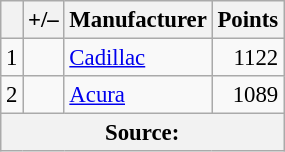<table class="wikitable" style="font-size: 95%;">
<tr>
<th scope="col"></th>
<th scope="col">+/–</th>
<th scope="col">Manufacturer</th>
<th scope="col">Points</th>
</tr>
<tr>
<td align=center>1</td>
<td align="left"></td>
<td> <a href='#'>Cadillac</a></td>
<td align=right>1122</td>
</tr>
<tr>
<td align=center>2</td>
<td align="left"></td>
<td> <a href='#'>Acura</a></td>
<td align=right>1089</td>
</tr>
<tr>
<th colspan=5>Source:</th>
</tr>
</table>
